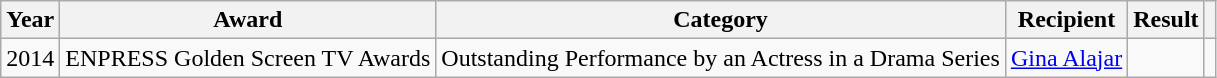<table class="wikitable">
<tr>
<th>Year</th>
<th>Award</th>
<th>Category</th>
<th>Recipient</th>
<th>Result</th>
<th></th>
</tr>
<tr>
<td>2014</td>
<td>ENPRESS Golden Screen TV Awards</td>
<td>Outstanding Performance by an Actress in a Drama Series</td>
<td><a href='#'>Gina Alajar</a></td>
<td></td>
<td></td>
</tr>
</table>
